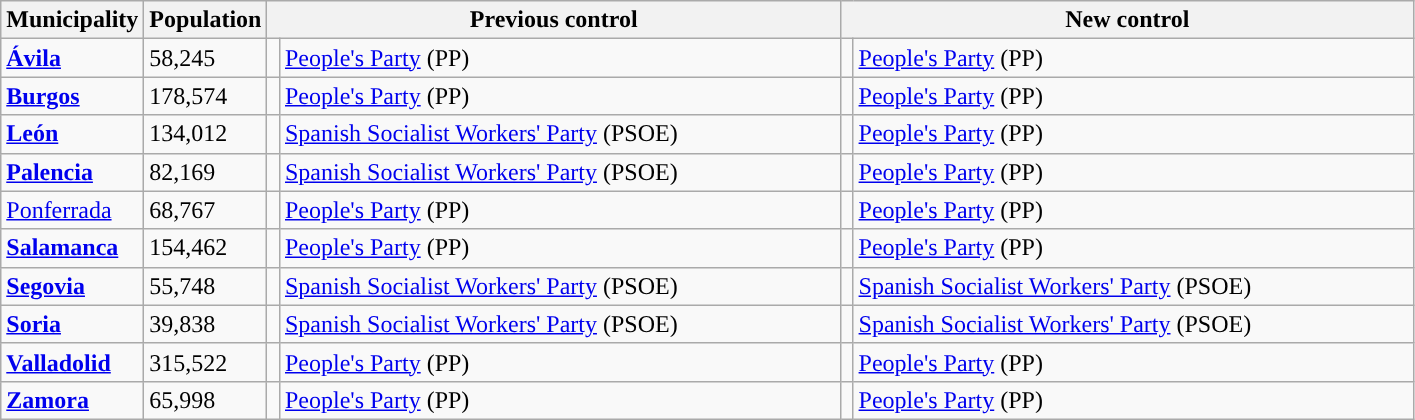<table class="wikitable sortable">
<tr>
<th>Municipality</th>
<th>Population</th>
<th colspan="2" style="width:375px;">Previous control</th>
<th colspan="2" style="width:375px;">New control</th>
</tr>
<tr>
<td><strong><a href='#'>Ávila</a></strong></td>
<td>58,245</td>
<td width="1" style="color:inherit;background:"></td>
<td><a href='#'>People's Party</a> (PP)</td>
<td width="1" style="color:inherit;background:"></td>
<td><a href='#'>People's Party</a> (PP)</td>
</tr>
<tr>
<td><strong><a href='#'>Burgos</a></strong></td>
<td>178,574</td>
<td style="color:inherit;background:"></td>
<td><a href='#'>People's Party</a> (PP)</td>
<td style="color:inherit;background:"></td>
<td><a href='#'>People's Party</a> (PP)</td>
</tr>
<tr>
<td><strong><a href='#'>León</a></strong></td>
<td>134,012</td>
<td style="color:inherit;background:"></td>
<td><a href='#'>Spanish Socialist Workers' Party</a> (PSOE)</td>
<td style="color:inherit;background:"></td>
<td><a href='#'>People's Party</a> (PP)</td>
</tr>
<tr>
<td><strong><a href='#'>Palencia</a></strong></td>
<td>82,169</td>
<td style="color:inherit;background:"></td>
<td><a href='#'>Spanish Socialist Workers' Party</a> (PSOE)</td>
<td style="color:inherit;background:"></td>
<td><a href='#'>People's Party</a> (PP)</td>
</tr>
<tr>
<td><a href='#'>Ponferrada</a></td>
<td>68,767</td>
<td style="color:inherit;background:"></td>
<td><a href='#'>People's Party</a> (PP)</td>
<td style="color:inherit;background:"></td>
<td><a href='#'>People's Party</a> (PP) </td>
</tr>
<tr>
<td><strong><a href='#'>Salamanca</a></strong></td>
<td>154,462</td>
<td style="color:inherit;background:"></td>
<td><a href='#'>People's Party</a> (PP)</td>
<td style="color:inherit;background:"></td>
<td><a href='#'>People's Party</a> (PP)</td>
</tr>
<tr>
<td><strong><a href='#'>Segovia</a></strong></td>
<td>55,748</td>
<td style="color:inherit;background:"></td>
<td><a href='#'>Spanish Socialist Workers' Party</a> (PSOE)</td>
<td style="color:inherit;background:"></td>
<td><a href='#'>Spanish Socialist Workers' Party</a> (PSOE)</td>
</tr>
<tr>
<td><strong><a href='#'>Soria</a></strong></td>
<td>39,838</td>
<td style="color:inherit;background:"></td>
<td><a href='#'>Spanish Socialist Workers' Party</a> (PSOE)</td>
<td style="color:inherit;background:"></td>
<td><a href='#'>Spanish Socialist Workers' Party</a> (PSOE)</td>
</tr>
<tr>
<td><strong><a href='#'>Valladolid</a></strong></td>
<td>315,522</td>
<td style="color:inherit;background:"></td>
<td><a href='#'>People's Party</a> (PP)</td>
<td style="color:inherit;background:"></td>
<td><a href='#'>People's Party</a> (PP)</td>
</tr>
<tr>
<td><strong><a href='#'>Zamora</a></strong></td>
<td>65,998</td>
<td style="color:inherit;background:"></td>
<td><a href='#'>People's Party</a> (PP)</td>
<td style="color:inherit;background:"></td>
<td><a href='#'>People's Party</a> (PP)</td>
</tr>
</table>
